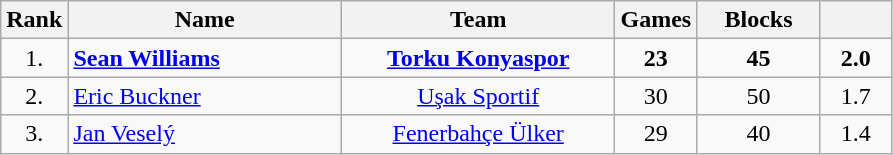<table | class="wikitable sortable" style="text-align: center;">
<tr>
<th>Rank</th>
<th width=175>Name</th>
<th width=175>Team</th>
<th>Games</th>
<th width=75>Blocks</th>
<th width=40></th>
</tr>
<tr>
<td>1.</td>
<td align="left"> <strong><a href='#'>Sean Williams</a></strong></td>
<td><strong><a href='#'>Torku Konyaspor</a></strong></td>
<td><strong>23</strong></td>
<td><strong>45</strong></td>
<td><strong>2.0</strong></td>
</tr>
<tr>
<td>2.</td>
<td align="left"> <a href='#'>Eric Buckner</a></td>
<td><a href='#'>Uşak Sportif</a></td>
<td>30</td>
<td>50</td>
<td>1.7</td>
</tr>
<tr>
<td>3.</td>
<td align="left"> <a href='#'>Jan Veselý</a></td>
<td><a href='#'>Fenerbahçe Ülker</a></td>
<td>29</td>
<td>40</td>
<td>1.4</td>
</tr>
</table>
